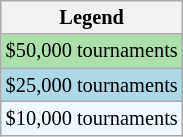<table class=wikitable style=font-size:85%>
<tr>
<th>Legend</th>
</tr>
<tr style="background:#addfad;">
<td>$50,000 tournaments</td>
</tr>
<tr style="background:lightblue;">
<td>$25,000 tournaments</td>
</tr>
<tr style="background:#f0f8ff;">
<td>$10,000 tournaments</td>
</tr>
</table>
